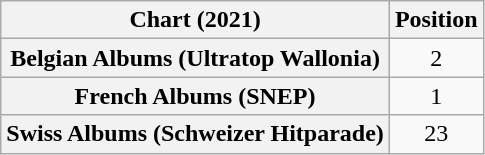<table class="wikitable sortable plainrowheaders" style="text-align:center">
<tr>
<th scope="col">Chart (2021)</th>
<th scope="col">Position</th>
</tr>
<tr>
<th scope="row">Belgian Albums (Ultratop Wallonia)</th>
<td>2</td>
</tr>
<tr>
<th scope="row">French Albums (SNEP)</th>
<td>1</td>
</tr>
<tr>
<th scope="row">Swiss Albums (Schweizer Hitparade)</th>
<td>23</td>
</tr>
</table>
